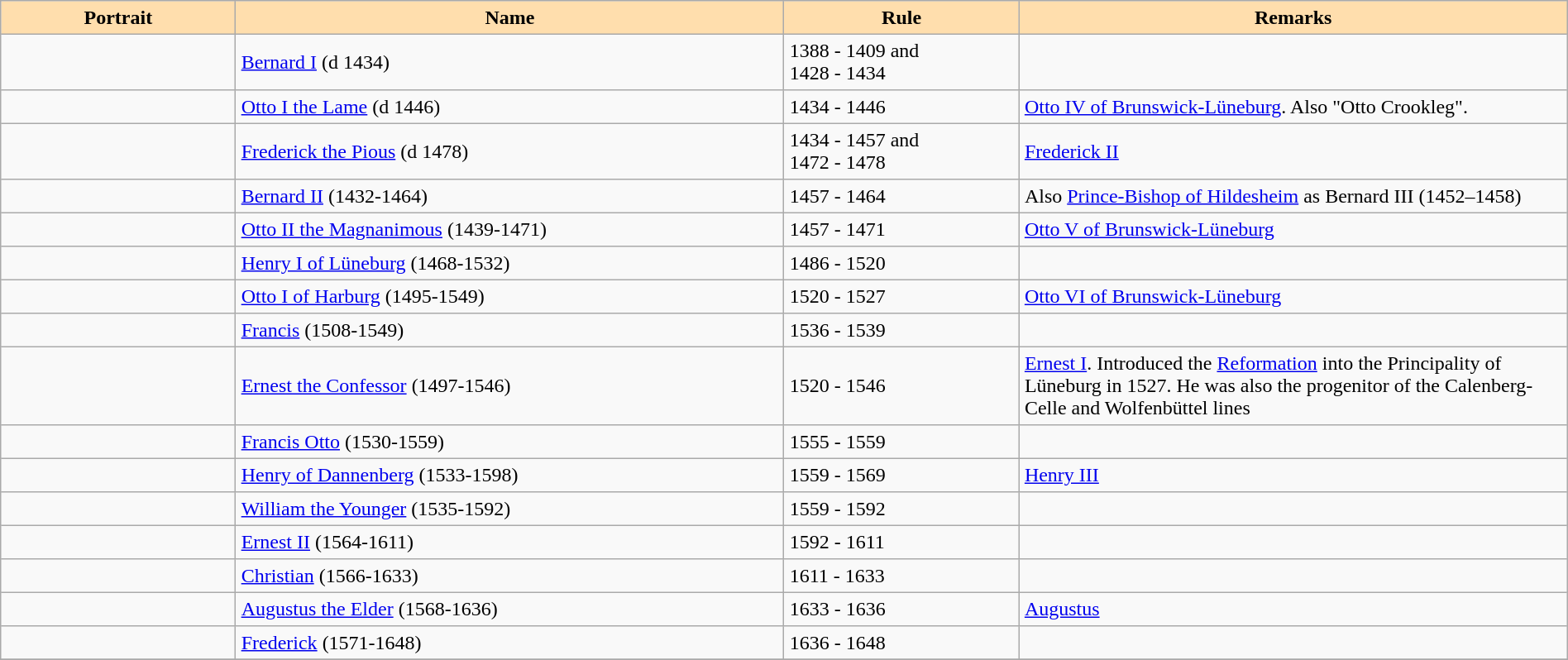<table width = "100%" border = 1 border="1" cellpadding="4" cellspacing="0" style="margin: 0.5em 1em 0.5em 0; background: #f9f9f9; border: 1px #aaa solid; border-collapse: collapse;">
<tr>
<th width = "15%" bgcolor = "#FFDEAD">Portrait</th>
<th width = "35%" bgcolor = "#FFDEAD">Name</th>
<th width = "15%" bgcolor = "#FFDEAD">Rule</th>
<th width = "35%" bgcolor = "#FFDEAD">Remarks</th>
</tr>
<tr>
<td></td>
<td><a href='#'>Bernard I</a> (d 1434)</td>
<td>1388 - 1409 and<br>1428 - 1434</td>
<td></td>
</tr>
<tr>
<td></td>
<td><a href='#'>Otto I the Lame</a> (d 1446)</td>
<td>1434 - 1446</td>
<td><a href='#'>Otto IV of Brunswick-Lüneburg</a>. Also "Otto Crookleg".</td>
</tr>
<tr>
<td></td>
<td><a href='#'>Frederick the Pious</a> (d 1478)</td>
<td>1434 - 1457 and<br>1472 - 1478</td>
<td><a href='#'>Frederick II</a></td>
</tr>
<tr>
<td></td>
<td><a href='#'>Bernard II</a> (1432-1464)</td>
<td>1457 - 1464</td>
<td>Also <a href='#'>Prince-Bishop of Hildesheim</a> as Bernard III (1452–1458)</td>
</tr>
<tr>
<td></td>
<td><a href='#'>Otto II the Magnanimous</a> (1439-1471)</td>
<td>1457 - 1471</td>
<td><a href='#'>Otto V of Brunswick-Lüneburg</a></td>
</tr>
<tr>
<td></td>
<td><a href='#'>Henry I of Lüneburg</a> (1468-1532)</td>
<td>1486 - 1520</td>
<td></td>
</tr>
<tr>
<td></td>
<td><a href='#'>Otto I of Harburg</a> (1495-1549)</td>
<td>1520 - 1527</td>
<td><a href='#'>Otto VI of Brunswick-Lüneburg</a></td>
</tr>
<tr>
<td></td>
<td><a href='#'>Francis</a> (1508-1549)</td>
<td>1536 - 1539</td>
<td></td>
</tr>
<tr>
<td></td>
<td><a href='#'>Ernest the Confessor</a> (1497-1546)</td>
<td>1520 - 1546</td>
<td><a href='#'>Ernest I</a>. Introduced the <a href='#'>Reformation</a> into the Principality of Lüneburg in 1527. He was also the progenitor of the Calenberg-Celle and Wolfenbüttel lines</td>
</tr>
<tr>
<td></td>
<td><a href='#'>Francis Otto</a> (1530-1559)</td>
<td>1555 - 1559</td>
<td></td>
</tr>
<tr>
<td></td>
<td><a href='#'>Henry of Dannenberg</a> (1533-1598)</td>
<td>1559 - 1569</td>
<td><a href='#'>Henry III</a></td>
</tr>
<tr>
<td></td>
<td><a href='#'>William the Younger</a> (1535-1592)</td>
<td>1559 - 1592</td>
<td></td>
</tr>
<tr>
<td></td>
<td><a href='#'>Ernest II</a> (1564-1611)</td>
<td>1592 - 1611</td>
<td></td>
</tr>
<tr>
<td></td>
<td><a href='#'>Christian</a> (1566-1633)</td>
<td>1611 - 1633</td>
<td></td>
</tr>
<tr>
<td></td>
<td><a href='#'>Augustus the Elder</a> (1568-1636)</td>
<td>1633 - 1636</td>
<td><a href='#'>Augustus</a></td>
</tr>
<tr>
<td></td>
<td><a href='#'>Frederick</a> (1571-1648)</td>
<td>1636 - 1648</td>
<td></td>
</tr>
<tr>
</tr>
</table>
